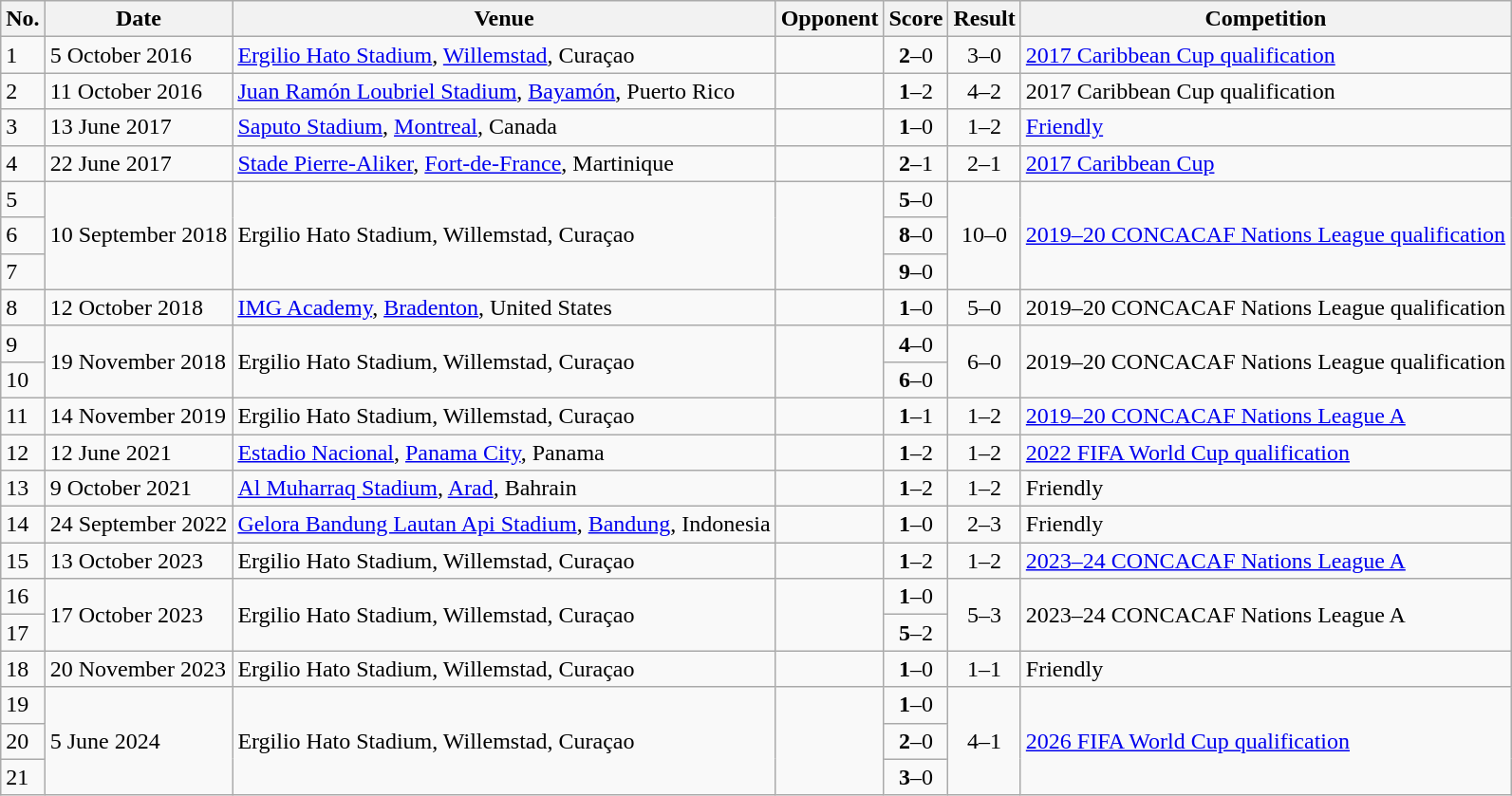<table class="wikitable" style="font-size:100%;">
<tr>
<th>No.</th>
<th>Date</th>
<th>Venue</th>
<th>Opponent</th>
<th>Score</th>
<th>Result</th>
<th>Competition</th>
</tr>
<tr>
<td>1</td>
<td>5 October 2016</td>
<td><a href='#'>Ergilio Hato Stadium</a>, <a href='#'>Willemstad</a>, Curaçao</td>
<td></td>
<td align=center><strong>2</strong>–0</td>
<td align=center>3–0</td>
<td><a href='#'>2017 Caribbean Cup qualification</a></td>
</tr>
<tr>
<td>2</td>
<td>11 October 2016</td>
<td><a href='#'>Juan Ramón Loubriel Stadium</a>, <a href='#'>Bayamón</a>, Puerto Rico</td>
<td></td>
<td align=center><strong>1</strong>–2</td>
<td align=center>4–2</td>
<td>2017 Caribbean Cup qualification</td>
</tr>
<tr>
<td>3</td>
<td>13 June 2017</td>
<td><a href='#'>Saputo Stadium</a>, <a href='#'>Montreal</a>, Canada</td>
<td></td>
<td align=center><strong>1</strong>–0</td>
<td align=center>1–2</td>
<td><a href='#'>Friendly</a></td>
</tr>
<tr>
<td>4</td>
<td>22 June 2017</td>
<td><a href='#'>Stade Pierre-Aliker</a>, <a href='#'>Fort-de-France</a>, Martinique</td>
<td></td>
<td align=center><strong>2</strong>–1</td>
<td align=center>2–1</td>
<td><a href='#'>2017 Caribbean Cup</a></td>
</tr>
<tr>
<td>5</td>
<td rowspan=3>10 September 2018</td>
<td rowspan=3>Ergilio Hato Stadium, Willemstad, Curaçao</td>
<td rowspan=3></td>
<td align=center><strong>5</strong>–0</td>
<td align=center rowspan=3>10–0</td>
<td rowspan=3><a href='#'>2019–20 CONCACAF Nations League qualification</a></td>
</tr>
<tr>
<td>6</td>
<td align=center><strong>8</strong>–0</td>
</tr>
<tr>
<td>7</td>
<td align=center><strong>9</strong>–0</td>
</tr>
<tr>
<td>8</td>
<td>12 October 2018</td>
<td><a href='#'>IMG Academy</a>, <a href='#'>Bradenton</a>, United States</td>
<td></td>
<td align=center><strong>1</strong>–0</td>
<td align=center>5–0</td>
<td>2019–20 CONCACAF Nations League qualification</td>
</tr>
<tr>
<td>9</td>
<td rowspan=2>19 November 2018</td>
<td rowspan=2>Ergilio Hato Stadium, Willemstad, Curaçao</td>
<td rowspan=2></td>
<td align=center><strong>4</strong>–0</td>
<td align=center rowspan=2>6–0</td>
<td rowspan=2>2019–20 CONCACAF Nations League qualification</td>
</tr>
<tr>
<td>10</td>
<td align=center><strong>6</strong>–0</td>
</tr>
<tr>
<td>11</td>
<td>14 November 2019</td>
<td>Ergilio Hato Stadium, Willemstad, Curaçao</td>
<td></td>
<td align=center><strong>1</strong>–1</td>
<td align=center>1–2</td>
<td><a href='#'>2019–20 CONCACAF Nations League A</a></td>
</tr>
<tr>
<td>12</td>
<td>12 June 2021</td>
<td><a href='#'>Estadio Nacional</a>, <a href='#'>Panama City</a>, Panama</td>
<td></td>
<td align=center><strong>1</strong>–2</td>
<td align=center>1–2</td>
<td><a href='#'>2022 FIFA World Cup qualification</a></td>
</tr>
<tr>
<td>13</td>
<td>9 October 2021</td>
<td><a href='#'>Al Muharraq Stadium</a>, <a href='#'>Arad</a>, Bahrain</td>
<td></td>
<td align=center><strong>1</strong>–2</td>
<td align=center>1–2</td>
<td>Friendly</td>
</tr>
<tr>
<td>14</td>
<td>24 September 2022</td>
<td><a href='#'>Gelora Bandung Lautan Api Stadium</a>, <a href='#'>Bandung</a>, Indonesia</td>
<td></td>
<td align=center><strong>1</strong>–0</td>
<td align=center>2–3</td>
<td>Friendly</td>
</tr>
<tr>
<td>15</td>
<td>13 October 2023</td>
<td>Ergilio Hato Stadium, Willemstad, Curaçao</td>
<td></td>
<td align=center><strong>1</strong>–2</td>
<td align=center>1–2</td>
<td><a href='#'>2023–24 CONCACAF Nations League A</a></td>
</tr>
<tr>
<td>16</td>
<td rowspan=2>17 October 2023</td>
<td rowspan=2>Ergilio Hato Stadium, Willemstad, Curaçao</td>
<td rowspan=2></td>
<td align=center><strong>1</strong>–0</td>
<td align=center rowspan=2>5–3</td>
<td rowspan=2>2023–24 CONCACAF Nations League A</td>
</tr>
<tr>
<td>17</td>
<td align=center><strong>5</strong>–2</td>
</tr>
<tr>
<td>18</td>
<td>20 November 2023</td>
<td>Ergilio Hato Stadium, Willemstad, Curaçao</td>
<td></td>
<td align=center><strong>1</strong>–0</td>
<td align=center>1–1</td>
<td>Friendly</td>
</tr>
<tr>
<td>19</td>
<td rowspan=3>5 June 2024</td>
<td rowspan=3>Ergilio Hato Stadium, Willemstad, Curaçao</td>
<td rowspan=3></td>
<td align=center><strong>1</strong>–0</td>
<td align=center rowspan=3>4–1</td>
<td rowspan=3><a href='#'>2026 FIFA World Cup qualification</a></td>
</tr>
<tr>
<td>20</td>
<td align=center><strong>2</strong>–0</td>
</tr>
<tr>
<td>21</td>
<td align=center><strong>3</strong>–0</td>
</tr>
</table>
